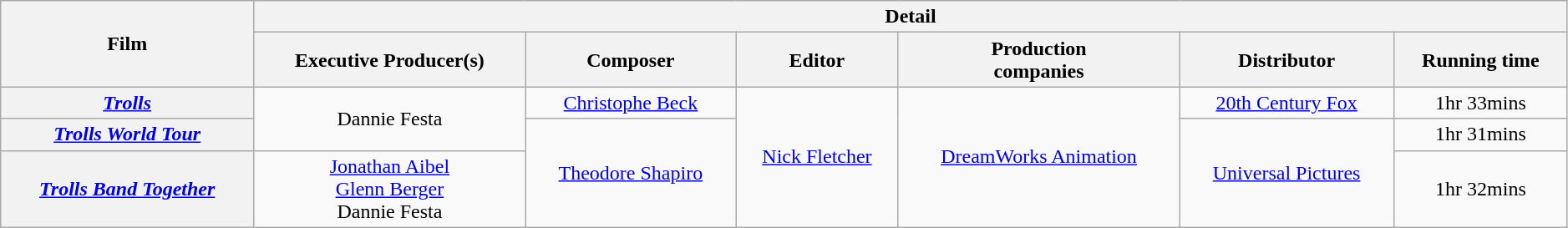<table class="wikitable sortable" style="text-align:center; width:99%;">
<tr>
<th rowspan="2">Film</th>
<th colspan="6">Detail</th>
</tr>
<tr>
<th>Executive Producer(s)</th>
<th>Composer</th>
<th>Editor</th>
<th style="text-align:center;">Production<br>companies</th>
<th>Distributor</th>
<th style="text-align:center;">Running time</th>
</tr>
<tr>
<th><em><a href='#'>Trolls</a></em></th>
<td rowspan="2">Dannie Festa</td>
<td><a href='#'>Christophe Beck</a></td>
<td rowspan="3"><a href='#'>Nick Fletcher</a></td>
<td rowspan="4"><a href='#'>DreamWorks Animation</a></td>
<td><a href='#'>20th Century Fox</a></td>
<td>1hr 33mins</td>
</tr>
<tr>
<th><em><a href='#'>Trolls World Tour</a></em></th>
<td rowspan="2"><a href='#'>Theodore Shapiro</a></td>
<td rowspan="3"><a href='#'>Universal Pictures</a></td>
<td>1hr 31mins</td>
</tr>
<tr>
<th><em><a href='#'>Trolls Band Together</a></em></th>
<td><a href='#'>Jonathan Aibel</a><br><a href='#'>Glenn Berger</a><br>Dannie Festa</td>
<td>1hr 32mins<br>
</td>
</tr>
</table>
